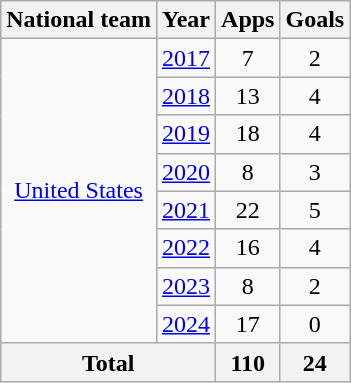<table class="wikitable" style="text-align:center">
<tr>
<th>National team</th>
<th>Year</th>
<th>Apps</th>
<th>Goals</th>
</tr>
<tr>
<td rowspan="8"><a href='#'>United States</a></td>
<td><a href='#'>2017</a></td>
<td>7</td>
<td>2</td>
</tr>
<tr>
<td><a href='#'>2018</a></td>
<td>13</td>
<td>4</td>
</tr>
<tr>
<td><a href='#'>2019</a></td>
<td>18</td>
<td>4</td>
</tr>
<tr>
<td><a href='#'>2020</a></td>
<td>8</td>
<td>3</td>
</tr>
<tr>
<td><a href='#'>2021</a></td>
<td>22</td>
<td>5</td>
</tr>
<tr>
<td><a href='#'>2022</a></td>
<td>16</td>
<td>4</td>
</tr>
<tr>
<td><a href='#'>2023</a></td>
<td>8</td>
<td>2</td>
</tr>
<tr>
<td><a href='#'>2024</a></td>
<td>17</td>
<td>0</td>
</tr>
<tr>
<th colspan=2>Total</th>
<th>110</th>
<th>24</th>
</tr>
</table>
